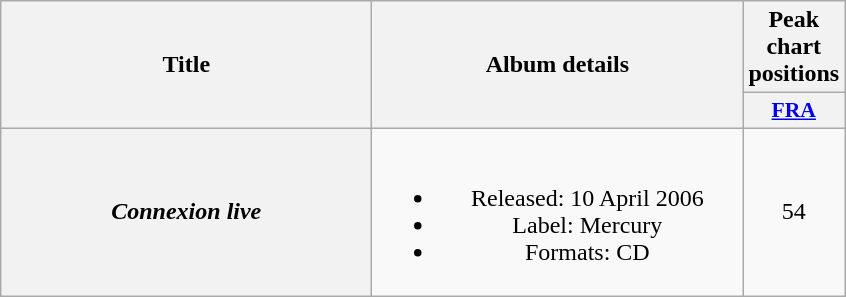<table class="wikitable plainrowheaders" style="text-align:center;">
<tr>
<th rowspan="2" scope="col" style="width:15em;">Title</th>
<th rowspan="2" scope="col" style="width:15em;">Album details</th>
<th>Peak chart positions</th>
</tr>
<tr>
<th scope="col" style="width:2em;font-size:90%;"><a href='#'>FRA</a><br></th>
</tr>
<tr>
<th scope="row"><em>Connexion live</em></th>
<td><br><ul><li>Released: 10 April 2006</li><li>Label: Mercury</li><li>Formats: CD</li></ul></td>
<td>54</td>
</tr>
</table>
